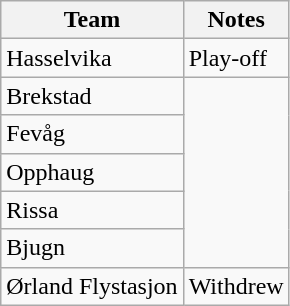<table class="wikitable">
<tr>
<th>Team</th>
<th>Notes</th>
</tr>
<tr>
<td>Hasselvika</td>
<td>Play-off</td>
</tr>
<tr>
<td>Brekstad</td>
</tr>
<tr>
<td>Fevåg</td>
</tr>
<tr>
<td>Opphaug</td>
</tr>
<tr>
<td>Rissa</td>
</tr>
<tr>
<td>Bjugn</td>
</tr>
<tr>
<td>Ørland Flystasjon</td>
<td>Withdrew</td>
</tr>
</table>
